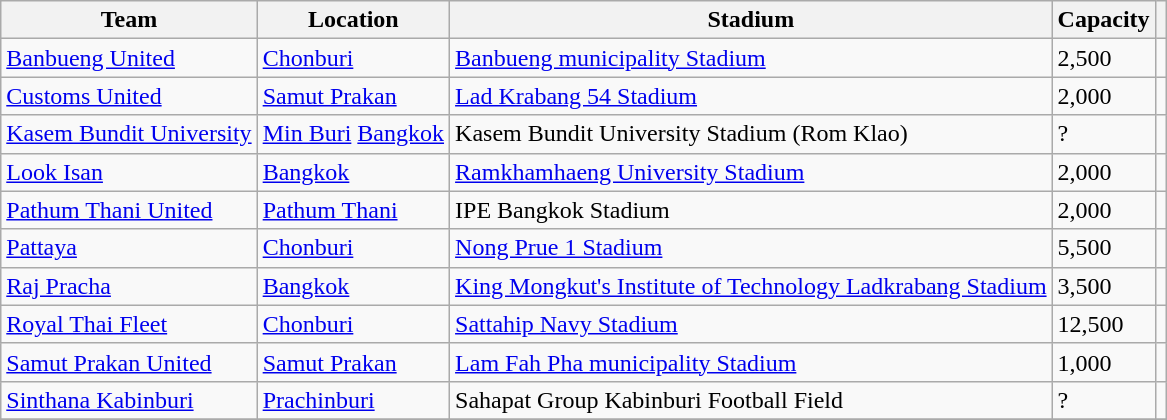<table class="wikitable sortable">
<tr>
<th>Team</th>
<th>Location</th>
<th>Stadium</th>
<th>Capacity</th>
<th class="unsortable"></th>
</tr>
<tr>
<td><a href='#'>Banbueng United</a></td>
<td><a href='#'>Chonburi</a></td>
<td><a href='#'>Banbueng municipality Stadium</a></td>
<td>2,500</td>
<td></td>
</tr>
<tr>
<td><a href='#'>Customs United</a></td>
<td><a href='#'>Samut Prakan</a></td>
<td><a href='#'>Lad Krabang 54 Stadium</a></td>
<td>2,000</td>
<td></td>
</tr>
<tr>
<td><a href='#'>Kasem Bundit University</a></td>
<td><a href='#'>Min Buri</a> <a href='#'>Bangkok</a></td>
<td>Kasem Bundit University Stadium (Rom Klao)</td>
<td>?</td>
<td></td>
</tr>
<tr>
<td><a href='#'>Look Isan</a></td>
<td><a href='#'>Bangkok</a></td>
<td><a href='#'>Ramkhamhaeng University Stadium</a></td>
<td>2,000</td>
<td></td>
</tr>
<tr>
<td><a href='#'>Pathum Thani United</a></td>
<td><a href='#'>Pathum Thani</a></td>
<td>IPE Bangkok Stadium</td>
<td>2,000</td>
<td></td>
</tr>
<tr>
<td><a href='#'>Pattaya</a></td>
<td><a href='#'>Chonburi</a></td>
<td><a href='#'>Nong Prue 1 Stadium</a></td>
<td>5,500</td>
<td></td>
</tr>
<tr>
<td><a href='#'>Raj Pracha</a></td>
<td><a href='#'>Bangkok</a></td>
<td><a href='#'>King Mongkut's Institute of Technology Ladkrabang Stadium</a></td>
<td>3,500</td>
<td></td>
</tr>
<tr>
<td><a href='#'>Royal Thai Fleet</a></td>
<td><a href='#'>Chonburi</a></td>
<td><a href='#'>Sattahip Navy Stadium</a></td>
<td>12,500</td>
<td></td>
</tr>
<tr>
<td><a href='#'>Samut Prakan United</a></td>
<td><a href='#'>Samut Prakan</a></td>
<td><a href='#'>Lam Fah Pha municipality Stadium</a></td>
<td>1,000</td>
<td></td>
</tr>
<tr>
<td><a href='#'>Sinthana Kabinburi</a></td>
<td><a href='#'>Prachinburi</a></td>
<td>Sahapat Group Kabinburi Football Field</td>
<td>?</td>
<td></td>
</tr>
<tr>
</tr>
</table>
